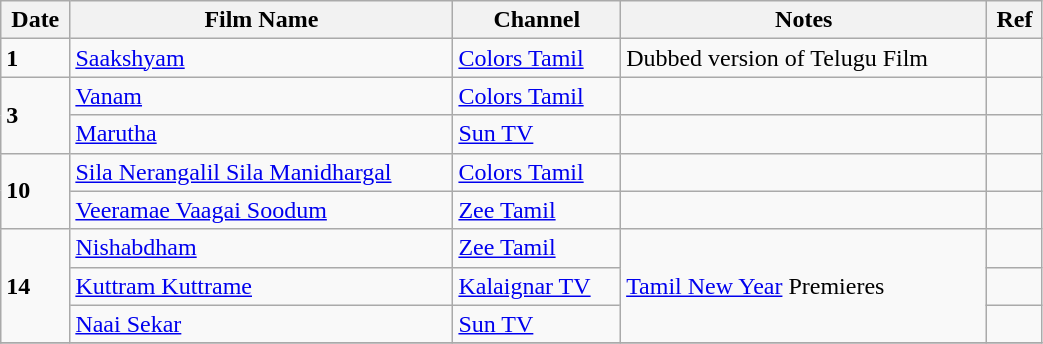<table class="wikitable" width="55%">
<tr>
<th>Date</th>
<th>Film Name</th>
<th>Channel</th>
<th>Notes</th>
<th>Ref</th>
</tr>
<tr>
<td rowspan="1"><strong>1</strong></td>
<td><a href='#'>Saakshyam</a></td>
<td><a href='#'>Colors Tamil</a></td>
<td>Dubbed version of Telugu Film</td>
<td></td>
</tr>
<tr>
<td rowspan="2"><strong>3</strong></td>
<td><a href='#'>Vanam</a></td>
<td><a href='#'>Colors Tamil</a></td>
<td></td>
<td></td>
</tr>
<tr>
<td><a href='#'>Marutha</a></td>
<td><a href='#'>Sun TV</a></td>
<td></td>
<td></td>
</tr>
<tr>
<td rowspan="2"><strong>10</strong></td>
<td><a href='#'>Sila Nerangalil Sila Manidhargal</a></td>
<td><a href='#'>Colors Tamil</a></td>
<td></td>
<td></td>
</tr>
<tr>
<td><a href='#'>Veeramae Vaagai Soodum</a></td>
<td><a href='#'>Zee Tamil</a></td>
<td></td>
<td></td>
</tr>
<tr>
<td rowspan="3"><strong>14</strong></td>
<td><a href='#'>Nishabdham</a></td>
<td><a href='#'>Zee Tamil</a></td>
<td rowspan="3"><a href='#'>Tamil New Year</a> Premieres</td>
<td></td>
</tr>
<tr>
<td><a href='#'>Kuttram Kuttrame</a></td>
<td><a href='#'>Kalaignar TV</a></td>
<td></td>
</tr>
<tr>
<td><a href='#'>Naai Sekar</a></td>
<td><a href='#'>Sun TV</a></td>
<td></td>
</tr>
<tr>
</tr>
</table>
